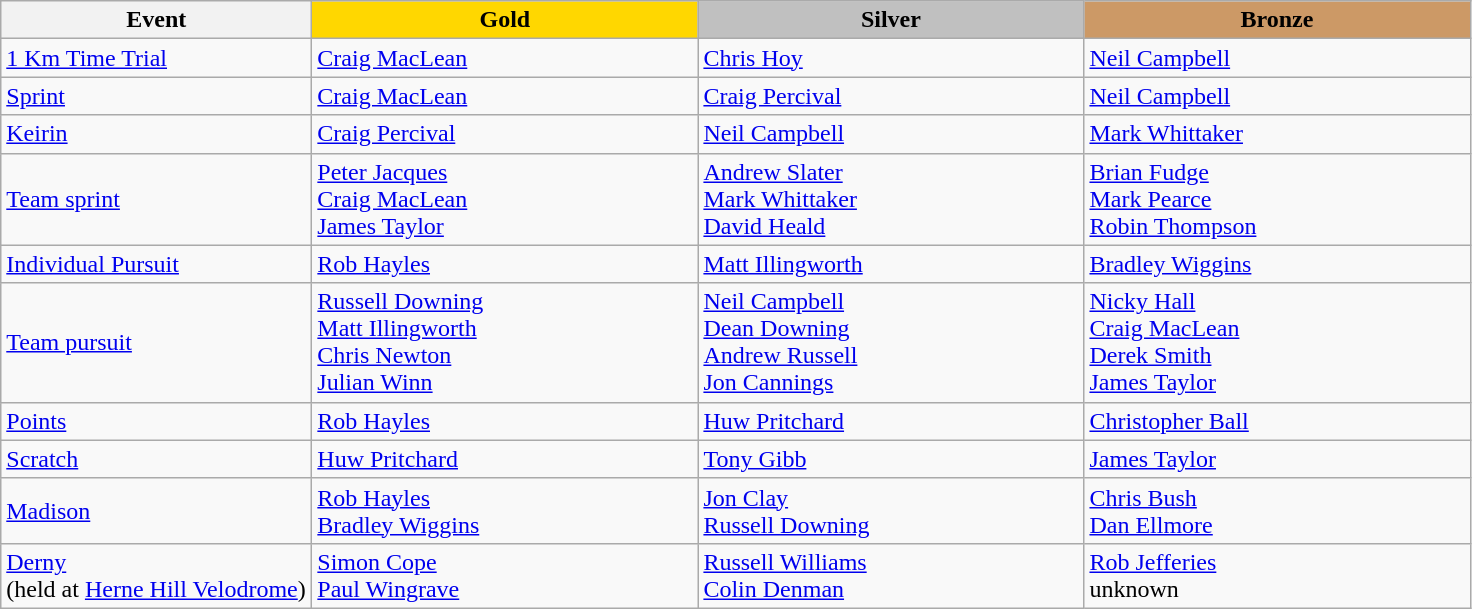<table class="wikitable" style="font-size: 100%">
<tr>
<th width=200>Event</th>
<th width=250 style="background-color: gold;">Gold</th>
<th width=250 style="background-color: silver;">Silver</th>
<th width=250 style="background-color: #cc9966;">Bronze</th>
</tr>
<tr>
<td><a href='#'>1 Km Time Trial</a></td>
<td><a href='#'>Craig MacLean</a></td>
<td><a href='#'>Chris Hoy</a></td>
<td><a href='#'>Neil Campbell</a></td>
</tr>
<tr>
<td><a href='#'>Sprint</a></td>
<td><a href='#'>Craig MacLean</a></td>
<td><a href='#'>Craig Percival</a></td>
<td><a href='#'>Neil Campbell</a></td>
</tr>
<tr>
<td><a href='#'>Keirin</a></td>
<td><a href='#'>Craig Percival</a></td>
<td><a href='#'>Neil Campbell</a></td>
<td><a href='#'>Mark Whittaker</a></td>
</tr>
<tr>
<td><a href='#'>Team sprint</a></td>
<td><a href='#'>Peter Jacques</a><br> <a href='#'>Craig MacLean</a> <br> <a href='#'>James Taylor</a></td>
<td><a href='#'>Andrew Slater</a><br> <a href='#'>Mark Whittaker</a> <br> <a href='#'>David Heald</a></td>
<td><a href='#'>Brian Fudge</a><br> <a href='#'>Mark Pearce</a><br> <a href='#'>Robin Thompson</a></td>
</tr>
<tr>
<td><a href='#'>Individual Pursuit</a></td>
<td><a href='#'>Rob Hayles</a></td>
<td><a href='#'>Matt Illingworth</a></td>
<td><a href='#'>Bradley Wiggins</a></td>
</tr>
<tr>
<td><a href='#'>Team pursuit</a></td>
<td><a href='#'>Russell Downing</a><br> <a href='#'>Matt Illingworth</a><br> <a href='#'>Chris Newton</a><br><a href='#'>Julian Winn</a></td>
<td><a href='#'>Neil Campbell</a><br> <a href='#'>Dean Downing</a><br> <a href='#'>Andrew Russell</a> <br> <a href='#'>Jon Cannings</a></td>
<td><a href='#'>Nicky Hall</a><br> <a href='#'>Craig MacLean</a><br><a href='#'>Derek Smith</a> <br> <a href='#'>James Taylor</a></td>
</tr>
<tr>
<td><a href='#'>Points</a></td>
<td><a href='#'>Rob Hayles</a></td>
<td><a href='#'>Huw Pritchard</a></td>
<td><a href='#'>Christopher Ball</a></td>
</tr>
<tr>
<td><a href='#'>Scratch</a></td>
<td><a href='#'>Huw Pritchard</a></td>
<td><a href='#'>Tony Gibb</a></td>
<td><a href='#'>James Taylor</a></td>
</tr>
<tr>
<td><a href='#'>Madison</a></td>
<td><a href='#'>Rob Hayles</a> <br> <a href='#'>Bradley Wiggins</a></td>
<td><a href='#'>Jon Clay</a> <br> <a href='#'>Russell Downing</a></td>
<td><a href='#'>Chris Bush</a> <br> <a href='#'>Dan Ellmore</a></td>
</tr>
<tr>
<td><a href='#'>Derny</a> <br>(held at <a href='#'>Herne Hill Velodrome</a>)</td>
<td><a href='#'>Simon Cope</a><br><a href='#'>Paul Wingrave</a></td>
<td><a href='#'>Russell Williams</a><br><a href='#'>Colin Denman</a></td>
<td><a href='#'>Rob Jefferies</a><br>unknown</td>
</tr>
</table>
